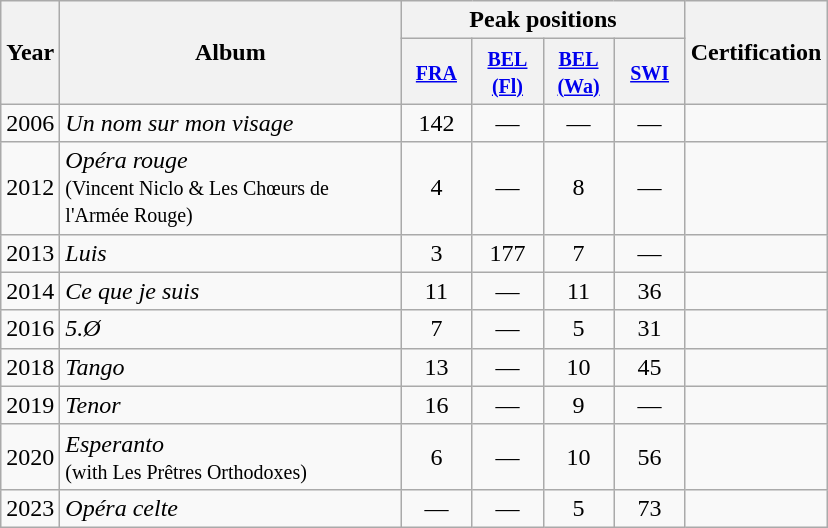<table class="wikitable">
<tr>
<th align="center" rowspan="2" width="10">Year</th>
<th align="center" rowspan="2" width="220">Album</th>
<th align="center" colspan="4">Peak positions</th>
<th align="center" rowspan="2" width="40">Certification</th>
</tr>
<tr>
<th width="40"><small><a href='#'>FRA</a></small><br></th>
<th width="40"><small><a href='#'>BEL<br>(Fl)</a></small><br></th>
<th width="40"><small><a href='#'>BEL<br>(Wa)</a></small><br></th>
<th width="40"><small><a href='#'>SWI</a></small><br></th>
</tr>
<tr>
<td align="center">2006</td>
<td><em>Un nom sur mon visage</em></td>
<td align="center">142</td>
<td align="center">—</td>
<td align="center">—</td>
<td align="center">—</td>
<td align="center"></td>
</tr>
<tr>
<td align="center">2012</td>
<td><em>Opéra rouge</em> <br><small>(Vincent Niclo & Les Chœurs de l'Armée Rouge)</small></td>
<td align="center">4</td>
<td align="center">—</td>
<td align="center">8</td>
<td align="center">—</td>
<td align="center"></td>
</tr>
<tr>
<td align="center">2013</td>
<td><em>Luis</em></td>
<td align="center">3</td>
<td align="center">177</td>
<td align="center">7</td>
<td align="center">—</td>
<td align="center"></td>
</tr>
<tr>
<td align="center">2014</td>
<td><em>Ce que je suis</em></td>
<td align="center">11</td>
<td align="center">—</td>
<td align="center">11</td>
<td align="center">36</td>
<td align="center"></td>
</tr>
<tr>
<td align="center">2016</td>
<td><em>5.Ø</em></td>
<td align="center">7<br></td>
<td align="center">—</td>
<td align="center">5</td>
<td align="center">31</td>
<td align="center"></td>
</tr>
<tr>
<td align="center">2018</td>
<td><em>Tango</em></td>
<td align="center">13</td>
<td align="center">—</td>
<td align="center">10</td>
<td align="center">45</td>
<td align="center"></td>
</tr>
<tr>
<td align="center">2019</td>
<td><em>Tenor</em></td>
<td align="center">16<br></td>
<td align="center">—</td>
<td align="center">9</td>
<td align="center">—</td>
<td align="center"></td>
</tr>
<tr>
<td align="center">2020</td>
<td><em>Esperanto</em><br><small>(with Les Prêtres Orthodoxes)</small></td>
<td align="center">6</td>
<td align="center">—</td>
<td align="center">10</td>
<td align="center">56</td>
<td align="center"></td>
</tr>
<tr>
<td align="center">2023</td>
<td><em>Opéra celte</em></td>
<td align="center">—</td>
<td align="center">—</td>
<td align="center">5</td>
<td align="center">73</td>
<td align="center"></td>
</tr>
</table>
